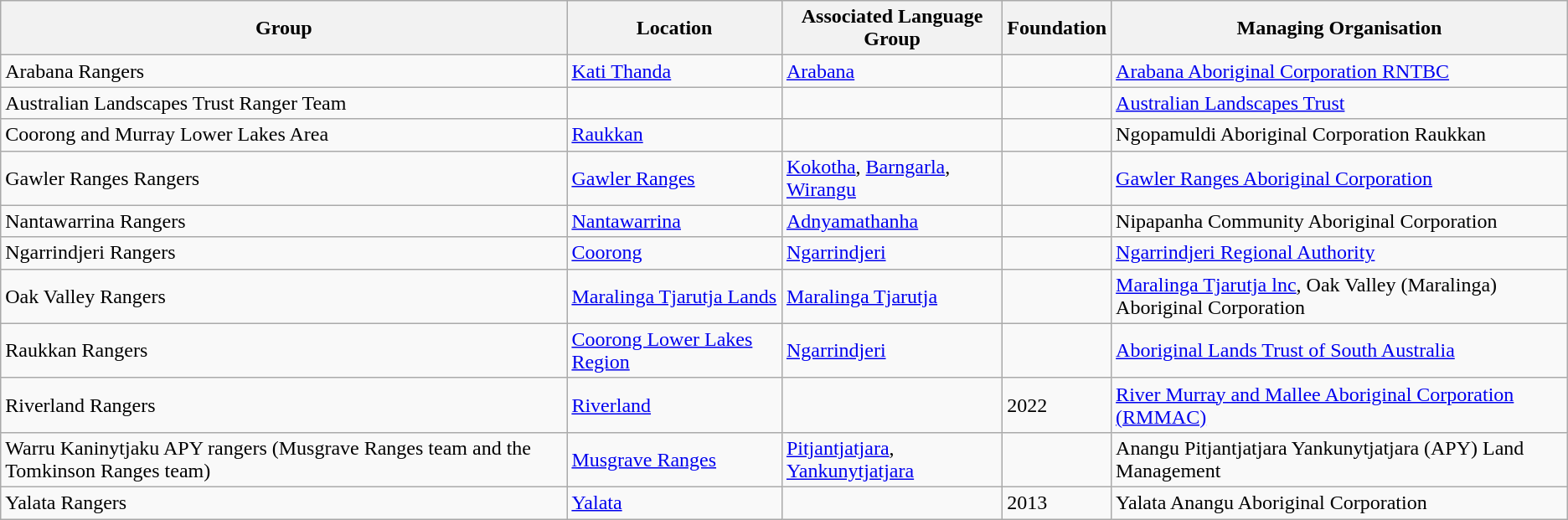<table class="wikitable">
<tr>
<th>Group</th>
<th>Location</th>
<th>Associated Language Group</th>
<th>Foundation</th>
<th>Managing Organisation</th>
</tr>
<tr>
<td>Arabana Rangers</td>
<td><a href='#'>Kati Thanda</a></td>
<td><a href='#'>Arabana</a></td>
<td></td>
<td><a href='#'>Arabana Aboriginal Corporation RNTBC</a></td>
</tr>
<tr>
<td>Australian Landscapes Trust Ranger Team</td>
<td></td>
<td></td>
<td></td>
<td><a href='#'>Australian Landscapes Trust</a></td>
</tr>
<tr>
<td>Coorong and Murray Lower Lakes Area</td>
<td><a href='#'>Raukkan</a></td>
<td></td>
<td></td>
<td>Ngopamuldi Aboriginal Corporation Raukkan</td>
</tr>
<tr>
<td>Gawler Ranges Rangers</td>
<td><a href='#'>Gawler Ranges</a></td>
<td><a href='#'>Kokotha</a>, <a href='#'>Barngarla</a>, <a href='#'>Wirangu</a></td>
<td></td>
<td><a href='#'>Gawler Ranges Aboriginal Corporation</a></td>
</tr>
<tr>
<td>Nantawarrina Rangers</td>
<td><a href='#'>Nantawarrina</a></td>
<td><a href='#'>Adnyamathanha</a></td>
<td></td>
<td>Nipapanha Community Aboriginal Corporation</td>
</tr>
<tr>
<td>Ngarrindjeri Rangers</td>
<td><a href='#'>Coorong</a></td>
<td><a href='#'>Ngarrindjeri</a></td>
<td></td>
<td><a href='#'>Ngarrindjeri Regional Authority</a></td>
</tr>
<tr>
<td>Oak Valley Rangers</td>
<td><a href='#'>Maralinga Tjarutja Lands</a></td>
<td><a href='#'>Maralinga Tjarutja</a></td>
<td></td>
<td><a href='#'>Maralinga Tjarutja lnc</a>, Oak Valley (Maralinga) Aboriginal Corporation</td>
</tr>
<tr>
<td>Raukkan Rangers</td>
<td><a href='#'>Coorong Lower Lakes Region</a></td>
<td><a href='#'>Ngarrindjeri</a></td>
<td></td>
<td><a href='#'>Aboriginal Lands Trust of South Australia</a></td>
</tr>
<tr>
<td>Riverland Rangers</td>
<td><a href='#'>Riverland</a></td>
<td></td>
<td>2022</td>
<td><a href='#'>River Murray and Mallee Aboriginal Corporation (RMMAC)</a></td>
</tr>
<tr>
<td>Warru Kaninytjaku APY rangers (Musgrave Ranges team and the Tomkinson Ranges team)</td>
<td><a href='#'>Musgrave Ranges</a></td>
<td><a href='#'>Pitjantjatjara</a>, <a href='#'>Yankunytjatjara</a></td>
<td></td>
<td>Anangu Pitjantjatjara Yankunytjatjara (APY) Land Management</td>
</tr>
<tr>
<td>Yalata Rangers</td>
<td><a href='#'>Yalata</a></td>
<td></td>
<td>2013</td>
<td>Yalata Anangu Aboriginal Corporation</td>
</tr>
</table>
